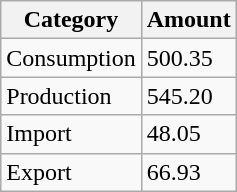<table class=wikitable>
<tr>
<th>Category</th>
<th>Amount</th>
</tr>
<tr>
<td>Consumption</td>
<td>500.35</td>
</tr>
<tr>
<td>Production</td>
<td>545.20</td>
</tr>
<tr>
<td>Import</td>
<td>48.05</td>
</tr>
<tr>
<td>Export</td>
<td>66.93</td>
</tr>
</table>
